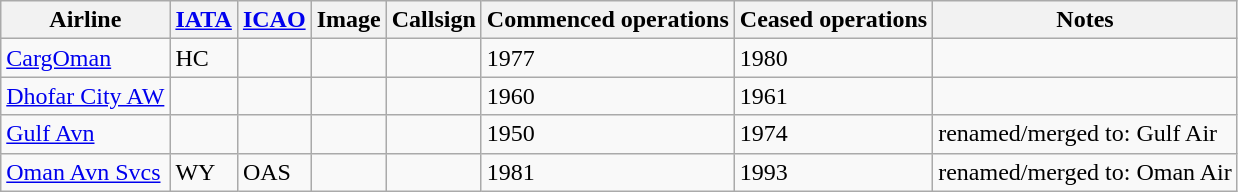<table class="wikitable sortable">
<tr valign="middle">
<th>Airline</th>
<th><a href='#'>IATA</a></th>
<th><a href='#'>ICAO</a></th>
<th>Image</th>
<th>Callsign</th>
<th>Commenced operations</th>
<th>Ceased operations</th>
<th>Notes</th>
</tr>
<tr>
<td><a href='#'>CargOman</a></td>
<td>HC</td>
<td></td>
<td></td>
<td></td>
<td>1977</td>
<td>1980</td>
<td></td>
</tr>
<tr>
<td><a href='#'>Dhofar City AW</a></td>
<td></td>
<td></td>
<td></td>
<td></td>
<td>1960</td>
<td>1961</td>
<td></td>
</tr>
<tr>
<td><a href='#'>Gulf Avn</a></td>
<td></td>
<td></td>
<td></td>
<td></td>
<td>1950</td>
<td>1974</td>
<td>renamed/merged to: Gulf Air</td>
</tr>
<tr>
<td><a href='#'>Oman Avn Svcs</a></td>
<td>WY</td>
<td>OAS</td>
<td></td>
<td></td>
<td>1981</td>
<td>1993</td>
<td>renamed/merged to: Oman Air</td>
</tr>
</table>
